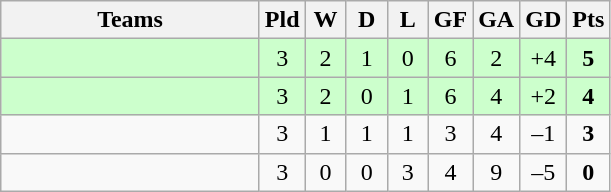<table class="wikitable" style="text-align: center;">
<tr>
<th width=165>Teams</th>
<th width=20>Pld</th>
<th width=20>W</th>
<th width=20>D</th>
<th width=20>L</th>
<th width=20>GF</th>
<th width=20>GA</th>
<th width=20>GD</th>
<th width=20>Pts</th>
</tr>
<tr align=center style="background:#ccffcc;">
<td style="text-align:left;"></td>
<td>3</td>
<td>2</td>
<td>1</td>
<td>0</td>
<td>6</td>
<td>2</td>
<td>+4</td>
<td><strong>5</strong></td>
</tr>
<tr align=center style="background:#ccffcc;">
<td style="text-align:left;"></td>
<td>3</td>
<td>2</td>
<td>0</td>
<td>1</td>
<td>6</td>
<td>4</td>
<td>+2</td>
<td><strong>4</strong></td>
</tr>
<tr align=center>
<td style="text-align:left;"></td>
<td>3</td>
<td>1</td>
<td>1</td>
<td>1</td>
<td>3</td>
<td>4</td>
<td>–1</td>
<td><strong>3</strong></td>
</tr>
<tr align=center>
<td style="text-align:left;"></td>
<td>3</td>
<td>0</td>
<td>0</td>
<td>3</td>
<td>4</td>
<td>9</td>
<td>–5</td>
<td><strong>0</strong></td>
</tr>
</table>
